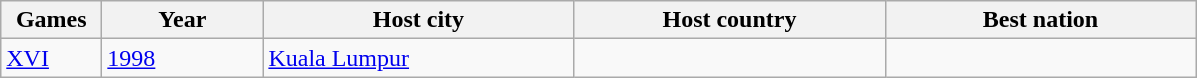<table class=wikitable>
<tr>
<th width=60>Games</th>
<th width=100>Year</th>
<th width=200>Host city</th>
<th width=200>Host country</th>
<th width=200>Best nation</th>
</tr>
<tr>
<td><a href='#'>XVI</a></td>
<td><a href='#'>1998</a></td>
<td><a href='#'>Kuala Lumpur</a></td>
<td></td>
<td></td>
</tr>
</table>
